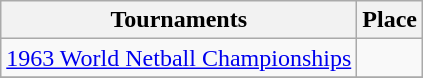<table class="wikitable collapsible">
<tr>
<th>Tournaments</th>
<th>Place</th>
</tr>
<tr>
<td><a href='#'>1963 World Netball Championships</a></td>
<td></td>
</tr>
<tr>
</tr>
</table>
